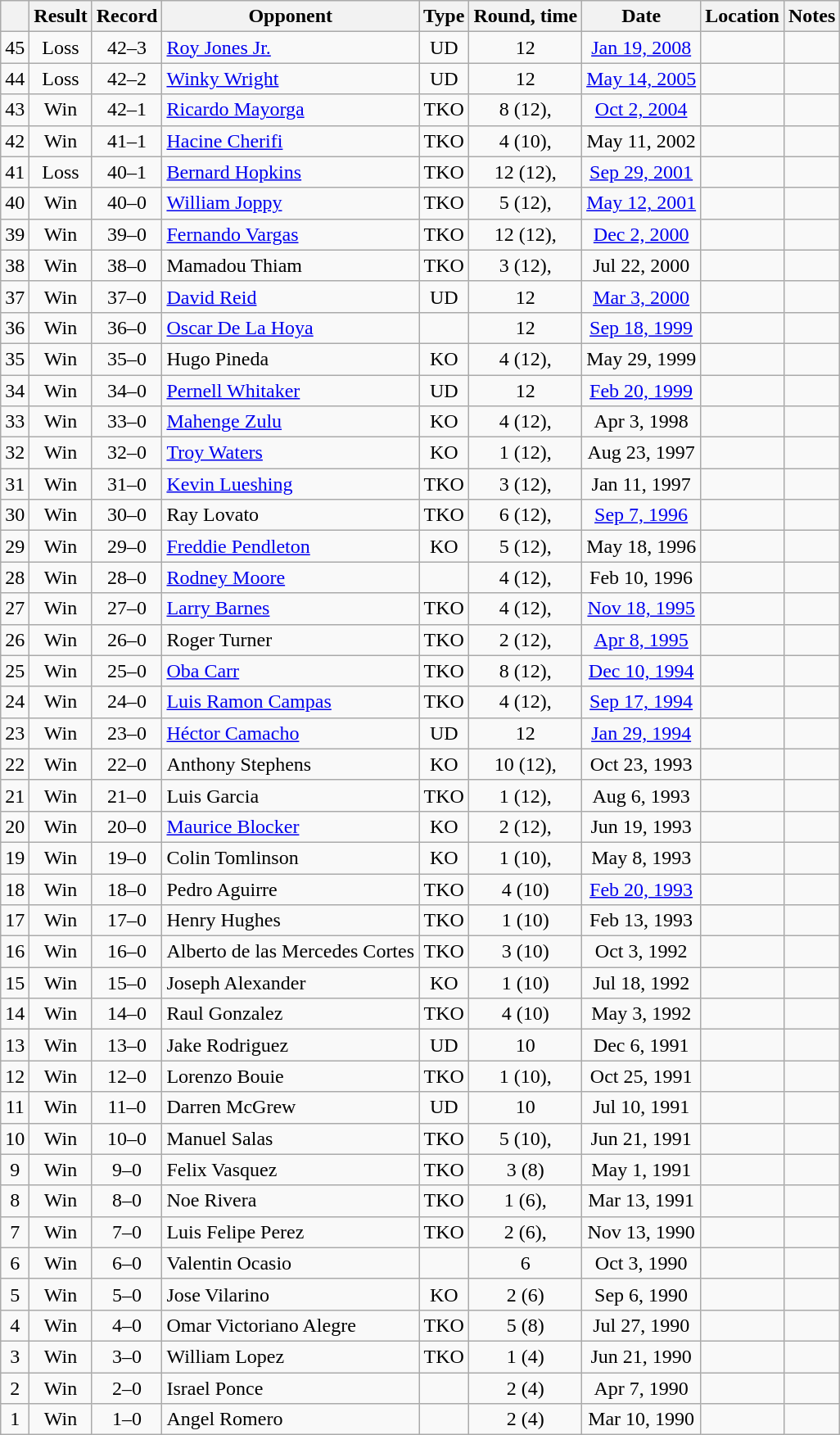<table class="wikitable" style="text-align:center">
<tr>
<th></th>
<th>Result</th>
<th>Record</th>
<th>Opponent</th>
<th>Type</th>
<th>Round, time</th>
<th>Date</th>
<th>Location</th>
<th>Notes</th>
</tr>
<tr>
<td>45</td>
<td>Loss</td>
<td>42–3</td>
<td style="text-align:left;"><a href='#'>Roy Jones Jr.</a></td>
<td>UD</td>
<td>12</td>
<td><a href='#'>Jan 19, 2008</a></td>
<td style="text-align:left;"></td>
<td></td>
</tr>
<tr>
<td>44</td>
<td>Loss</td>
<td>42–2</td>
<td style="text-align:left;"><a href='#'>Winky Wright</a></td>
<td>UD</td>
<td>12</td>
<td><a href='#'>May 14, 2005</a></td>
<td style="text-align:left;"></td>
<td style="text-align:left;"></td>
</tr>
<tr>
<td>43</td>
<td>Win</td>
<td>42–1</td>
<td style="text-align:left;"><a href='#'>Ricardo Mayorga</a></td>
<td>TKO</td>
<td>8 (12), </td>
<td><a href='#'>Oct 2, 2004</a></td>
<td style="text-align:left;"></td>
<td style="text-align:left;"></td>
</tr>
<tr>
<td>42</td>
<td>Win</td>
<td>41–1</td>
<td style="text-align:left;"><a href='#'>Hacine Cherifi</a></td>
<td>TKO</td>
<td>4 (10), </td>
<td>May 11, 2002</td>
<td style="text-align:left;"></td>
<td></td>
</tr>
<tr>
<td>41</td>
<td>Loss</td>
<td>40–1</td>
<td style="text-align:left;"><a href='#'>Bernard Hopkins</a></td>
<td>TKO</td>
<td>12 (12), </td>
<td><a href='#'>Sep 29, 2001</a></td>
<td style="text-align:left;"></td>
<td style="text-align:left;"></td>
</tr>
<tr>
<td>40</td>
<td>Win</td>
<td>40–0</td>
<td style="text-align:left;"><a href='#'>William Joppy</a></td>
<td>TKO</td>
<td>5 (12), </td>
<td><a href='#'>May 12, 2001</a></td>
<td style="text-align:left;"></td>
<td style="text-align:left;"></td>
</tr>
<tr>
<td>39</td>
<td>Win</td>
<td>39–0</td>
<td style="text-align:left;"><a href='#'>Fernando Vargas</a></td>
<td>TKO</td>
<td>12 (12), </td>
<td><a href='#'>Dec 2, 2000</a></td>
<td style="text-align:left;"></td>
<td style="text-align:left;"></td>
</tr>
<tr>
<td>38</td>
<td>Win</td>
<td>38–0</td>
<td style="text-align:left;">Mamadou Thiam</td>
<td>TKO</td>
<td>3 (12), </td>
<td>Jul 22, 2000</td>
<td style="text-align:left;"></td>
<td style="text-align:left;"></td>
</tr>
<tr>
<td>37</td>
<td>Win</td>
<td>37–0</td>
<td style="text-align:left;"><a href='#'>David Reid</a></td>
<td>UD</td>
<td>12</td>
<td><a href='#'>Mar 3, 2000</a></td>
<td style="text-align:left;"></td>
<td style="text-align:left;"></td>
</tr>
<tr>
<td>36</td>
<td>Win</td>
<td>36–0</td>
<td style="text-align:left;"><a href='#'>Oscar De La Hoya</a></td>
<td></td>
<td>12</td>
<td><a href='#'>Sep 18, 1999</a></td>
<td style="text-align:left;"></td>
<td style="text-align:left;"></td>
</tr>
<tr>
<td>35</td>
<td>Win</td>
<td>35–0</td>
<td style="text-align:left;">Hugo Pineda</td>
<td>KO</td>
<td>4 (12), </td>
<td>May 29, 1999</td>
<td style="text-align:left;"></td>
<td style="text-align:left;"></td>
</tr>
<tr>
<td>34</td>
<td>Win</td>
<td>34–0</td>
<td style="text-align:left;"><a href='#'>Pernell Whitaker</a></td>
<td>UD</td>
<td>12</td>
<td><a href='#'>Feb 20, 1999</a></td>
<td style="text-align:left;"></td>
<td style="text-align:left;"></td>
</tr>
<tr>
<td>33</td>
<td>Win</td>
<td>33–0</td>
<td style="text-align:left;"><a href='#'>Mahenge Zulu</a></td>
<td>KO</td>
<td>4 (12), </td>
<td>Apr 3, 1998</td>
<td style="text-align:left;"></td>
<td style="text-align:left;"></td>
</tr>
<tr>
<td>32</td>
<td>Win</td>
<td>32–0</td>
<td style="text-align:left;"><a href='#'>Troy Waters</a></td>
<td>KO</td>
<td>1 (12), </td>
<td>Aug 23, 1997</td>
<td style="text-align:left;"></td>
<td style="text-align:left;"></td>
</tr>
<tr>
<td>31</td>
<td>Win</td>
<td>31–0</td>
<td style="text-align:left;"><a href='#'>Kevin Lueshing</a></td>
<td>TKO</td>
<td>3 (12), </td>
<td>Jan 11, 1997</td>
<td style="text-align:left;"></td>
<td style="text-align:left;"></td>
</tr>
<tr>
<td>30</td>
<td>Win</td>
<td>30–0</td>
<td style="text-align:left;">Ray Lovato</td>
<td>TKO</td>
<td>6 (12), </td>
<td><a href='#'>Sep 7, 1996</a></td>
<td style="text-align:left;"></td>
<td style="text-align:left;"></td>
</tr>
<tr>
<td>29</td>
<td>Win</td>
<td>29–0</td>
<td style="text-align:left;"><a href='#'>Freddie Pendleton</a></td>
<td>KO</td>
<td>5 (12), </td>
<td>May 18, 1996</td>
<td style="text-align:left;"></td>
<td style="text-align:left;"></td>
</tr>
<tr>
<td>28</td>
<td>Win</td>
<td>28–0</td>
<td style="text-align:left;"><a href='#'>Rodney Moore</a></td>
<td></td>
<td>4 (12), </td>
<td>Feb 10, 1996</td>
<td style="text-align:left;"></td>
<td style="text-align:left;"></td>
</tr>
<tr>
<td>27</td>
<td>Win</td>
<td>27–0</td>
<td style="text-align:left;"><a href='#'>Larry Barnes</a></td>
<td>TKO</td>
<td>4 (12), </td>
<td><a href='#'>Nov 18, 1995</a></td>
<td style="text-align:left;"></td>
<td style="text-align:left;"></td>
</tr>
<tr>
<td>26</td>
<td>Win</td>
<td>26–0</td>
<td style="text-align:left;">Roger Turner</td>
<td>TKO</td>
<td>2 (12), </td>
<td><a href='#'>Apr 8, 1995</a></td>
<td style="text-align:left;"></td>
<td style="text-align:left;"></td>
</tr>
<tr>
<td>25</td>
<td>Win</td>
<td>25–0</td>
<td style="text-align:left;"><a href='#'>Oba Carr</a></td>
<td>TKO</td>
<td>8 (12), </td>
<td><a href='#'>Dec 10, 1994</a></td>
<td style="text-align:left;"></td>
<td style="text-align:left;"></td>
</tr>
<tr>
<td>24</td>
<td>Win</td>
<td>24–0</td>
<td style="text-align:left;"><a href='#'>Luis Ramon Campas</a></td>
<td>TKO</td>
<td>4 (12), </td>
<td><a href='#'>Sep 17, 1994</a></td>
<td style="text-align:left;"></td>
<td style="text-align:left;"></td>
</tr>
<tr>
<td>23</td>
<td>Win</td>
<td>23–0</td>
<td style="text-align:left;"><a href='#'>Héctor Camacho</a></td>
<td>UD</td>
<td>12</td>
<td><a href='#'>Jan 29, 1994</a></td>
<td style="text-align:left;"></td>
<td style="text-align:left;"></td>
</tr>
<tr>
<td>22</td>
<td>Win</td>
<td>22–0</td>
<td style="text-align:left;">Anthony Stephens</td>
<td>KO</td>
<td>10 (12), </td>
<td>Oct 23, 1993</td>
<td style="text-align:left;"></td>
<td style="text-align:left;"></td>
</tr>
<tr>
<td>21</td>
<td>Win</td>
<td>21–0</td>
<td style="text-align:left;">Luis Garcia</td>
<td>TKO</td>
<td>1 (12), </td>
<td>Aug 6, 1993</td>
<td style="text-align:left;"></td>
<td style="text-align:left;"></td>
</tr>
<tr>
<td>20</td>
<td>Win</td>
<td>20–0</td>
<td style="text-align:left;"><a href='#'>Maurice Blocker</a></td>
<td>KO</td>
<td>2 (12), </td>
<td>Jun 19, 1993</td>
<td style="text-align:left;"></td>
<td style="text-align:left;"></td>
</tr>
<tr>
<td>19</td>
<td>Win</td>
<td>19–0</td>
<td style="text-align:left;">Colin Tomlinson</td>
<td>KO</td>
<td>1 (10), </td>
<td>May 8, 1993</td>
<td style="text-align:left;"></td>
<td></td>
</tr>
<tr>
<td>18</td>
<td>Win</td>
<td>18–0</td>
<td style="text-align:left;">Pedro Aguirre</td>
<td>TKO</td>
<td>4 (10)</td>
<td><a href='#'>Feb 20, 1993</a></td>
<td style="text-align:left;"></td>
<td></td>
</tr>
<tr>
<td>17</td>
<td>Win</td>
<td>17–0</td>
<td style="text-align:left;">Henry Hughes</td>
<td>TKO</td>
<td>1 (10)</td>
<td>Feb 13, 1993</td>
<td style="text-align:left;"></td>
<td></td>
</tr>
<tr>
<td>16</td>
<td>Win</td>
<td>16–0</td>
<td style="text-align:left;">Alberto de las Mercedes Cortes</td>
<td>TKO</td>
<td>3 (10)</td>
<td>Oct 3, 1992</td>
<td style="text-align:left;"></td>
<td></td>
</tr>
<tr>
<td>15</td>
<td>Win</td>
<td>15–0</td>
<td style="text-align:left;">Joseph Alexander</td>
<td>KO</td>
<td>1 (10)</td>
<td>Jul 18, 1992</td>
<td style="text-align:left;"></td>
<td></td>
</tr>
<tr>
<td>14</td>
<td>Win</td>
<td>14–0</td>
<td style="text-align:left;">Raul Gonzalez</td>
<td>TKO</td>
<td>4 (10)</td>
<td>May 3, 1992</td>
<td style="text-align:left;"></td>
<td></td>
</tr>
<tr>
<td>13</td>
<td>Win</td>
<td>13–0</td>
<td style="text-align:left;">Jake Rodriguez</td>
<td>UD</td>
<td>10</td>
<td>Dec 6, 1991</td>
<td style="text-align:left;"></td>
<td></td>
</tr>
<tr>
<td>12</td>
<td>Win</td>
<td>12–0</td>
<td style="text-align:left;">Lorenzo Bouie</td>
<td>TKO</td>
<td>1 (10), </td>
<td>Oct 25, 1991</td>
<td style="text-align:left;"></td>
<td></td>
</tr>
<tr>
<td>11</td>
<td>Win</td>
<td>11–0</td>
<td style="text-align:left;">Darren McGrew</td>
<td>UD</td>
<td>10</td>
<td>Jul 10, 1991</td>
<td style="text-align:left;"></td>
<td></td>
</tr>
<tr>
<td>10</td>
<td>Win</td>
<td>10–0</td>
<td style="text-align:left;">Manuel Salas</td>
<td>TKO</td>
<td>5 (10), </td>
<td>Jun 21, 1991</td>
<td style="text-align:left;"></td>
<td></td>
</tr>
<tr>
<td>9</td>
<td>Win</td>
<td>9–0</td>
<td style="text-align:left;">Felix Vasquez</td>
<td>TKO</td>
<td>3 (8)</td>
<td>May 1, 1991</td>
<td style="text-align:left;"></td>
<td></td>
</tr>
<tr>
<td>8</td>
<td>Win</td>
<td>8–0</td>
<td style="text-align:left;">Noe Rivera</td>
<td>TKO</td>
<td>1 (6), </td>
<td>Mar 13, 1991</td>
<td style="text-align:left;"></td>
<td></td>
</tr>
<tr>
<td>7</td>
<td>Win</td>
<td>7–0</td>
<td style="text-align:left;">Luis Felipe Perez</td>
<td>TKO</td>
<td>2 (6), </td>
<td>Nov 13, 1990</td>
<td style="text-align:left;"></td>
<td></td>
</tr>
<tr>
<td>6</td>
<td>Win</td>
<td>6–0</td>
<td style="text-align:left;">Valentin Ocasio</td>
<td></td>
<td>6</td>
<td>Oct 3, 1990</td>
<td style="text-align:left;"></td>
<td></td>
</tr>
<tr>
<td>5</td>
<td>Win</td>
<td>5–0</td>
<td style="text-align:left;">Jose Vilarino</td>
<td>KO</td>
<td>2 (6)</td>
<td>Sep 6, 1990</td>
<td style="text-align:left;"></td>
<td></td>
</tr>
<tr>
<td>4</td>
<td>Win</td>
<td>4–0</td>
<td style="text-align:left;">Omar Victoriano Alegre</td>
<td>TKO</td>
<td>5 (8)</td>
<td>Jul 27, 1990</td>
<td style="text-align:left;"></td>
<td></td>
</tr>
<tr>
<td>3</td>
<td>Win</td>
<td>3–0</td>
<td style="text-align:left;">William Lopez</td>
<td>TKO</td>
<td>1 (4)</td>
<td>Jun 21, 1990</td>
<td style="text-align:left;"></td>
<td></td>
</tr>
<tr>
<td>2</td>
<td>Win</td>
<td>2–0</td>
<td style="text-align:left;">Israel Ponce</td>
<td></td>
<td>2 (4)</td>
<td>Apr 7, 1990</td>
<td style="text-align:left;"></td>
<td></td>
</tr>
<tr>
<td>1</td>
<td>Win</td>
<td>1–0</td>
<td style="text-align:left;">Angel Romero</td>
<td></td>
<td>2 (4)</td>
<td>Mar 10, 1990</td>
<td style="text-align:left;"></td>
<td></td>
</tr>
</table>
